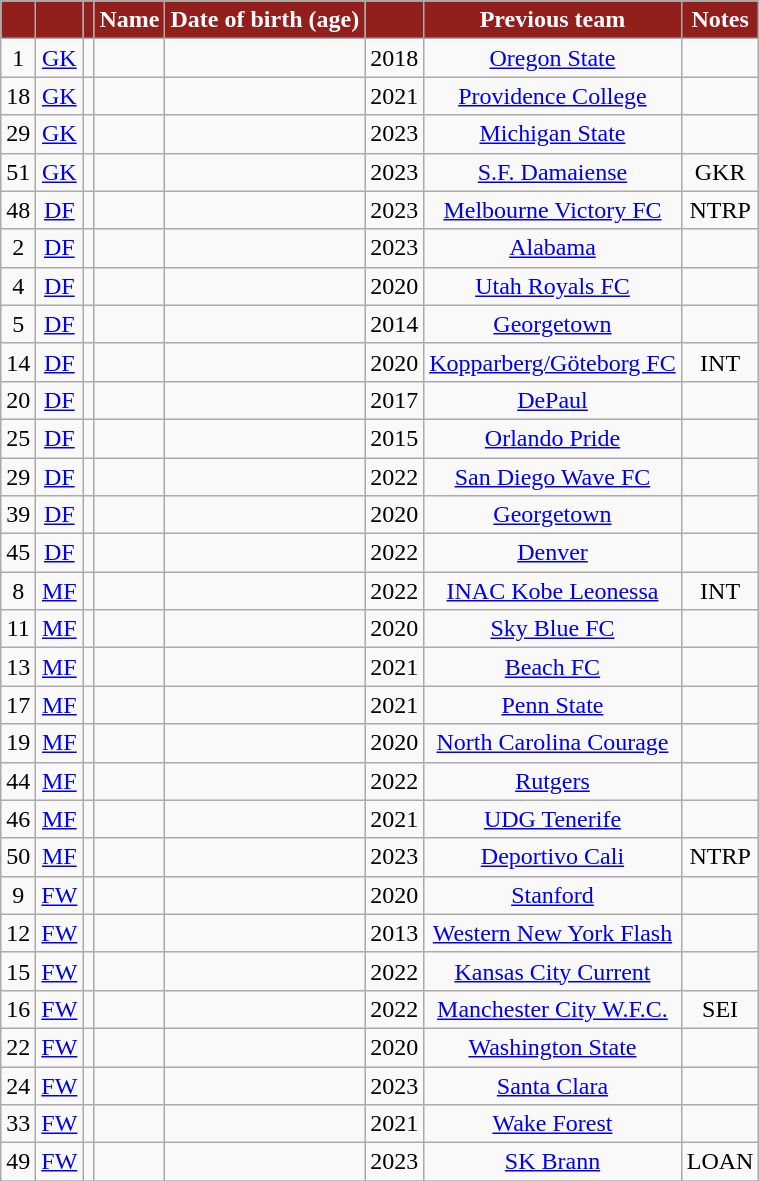<table class="wikitable sortable" style="text-align:center;">
<tr>
<th style="background:#921f1c; color:#fff;" scope="col"></th>
<th style="background:#921f1c; color:#fff;" scope="col"></th>
<th style="background:#921f1c; color:#fff;" scope="col"></th>
<th style="background:#921f1c; color:#fff;" scope="col">Name</th>
<th style="background:#921f1c; color:#fff;" scope="col">Date of birth (age)</th>
<th style="background:#921f1c; color:#fff;" scope="col"></th>
<th style="background:#921f1c; color:#fff;" scope="col">Previous team</th>
<th style="background:#921f1c; color:#fff;" scope="col">Notes</th>
</tr>
<tr>
<td>1</td>
<td><a href='#'>GK</a></td>
<td></td>
<td></td>
<td></td>
<td>2018</td>
<td> <a href='#'>Oregon State</a></td>
<td></td>
</tr>
<tr>
<td>18</td>
<td><a href='#'>GK</a></td>
<td></td>
<td></td>
<td></td>
<td>2021</td>
<td> <a href='#'>Providence College</a></td>
<td></td>
</tr>
<tr>
<td>29</td>
<td><a href='#'>GK</a></td>
<td></td>
<td></td>
<td></td>
<td>2023</td>
<td> <a href='#'>Michigan State</a></td>
<td></td>
</tr>
<tr>
<td>51</td>
<td><a href='#'>GK</a></td>
<td></td>
<td></td>
<td></td>
<td>2023</td>
<td> <a href='#'>S.F. Damaiense</a></td>
<td>GKR</td>
</tr>
<tr>
<td>48</td>
<td><a href='#'>DF</a></td>
<td></td>
<td></td>
<td></td>
<td>2023</td>
<td> <a href='#'>Melbourne Victory FC</a></td>
<td>NTRP</td>
</tr>
<tr>
<td>2</td>
<td><a href='#'>DF</a></td>
<td></td>
<td></td>
<td></td>
<td>2023</td>
<td> <a href='#'>Alabama</a></td>
<td></td>
</tr>
<tr>
<td>4</td>
<td><a href='#'>DF</a></td>
<td></td>
<td></td>
<td></td>
<td>2020</td>
<td> <a href='#'>Utah Royals FC</a></td>
<td></td>
</tr>
<tr>
<td>5</td>
<td><a href='#'>DF</a></td>
<td></td>
<td></td>
<td></td>
<td>2014</td>
<td> <a href='#'>Georgetown</a></td>
<td></td>
</tr>
<tr>
<td>14</td>
<td><a href='#'>DF</a></td>
<td></td>
<td></td>
<td></td>
<td>2020</td>
<td> <a href='#'>Kopparberg/Göteborg FC</a></td>
<td>INT</td>
</tr>
<tr>
<td>20</td>
<td><a href='#'>DF</a></td>
<td></td>
<td></td>
<td></td>
<td>2017</td>
<td> <a href='#'>DePaul</a></td>
<td></td>
</tr>
<tr>
<td>25</td>
<td><a href='#'>DF</a></td>
<td></td>
<td></td>
<td></td>
<td>2015</td>
<td> <a href='#'>Orlando Pride</a></td>
<td></td>
</tr>
<tr>
<td>29</td>
<td><a href='#'>DF</a></td>
<td></td>
<td></td>
<td></td>
<td>2022</td>
<td> <a href='#'>San Diego Wave FC</a></td>
<td></td>
</tr>
<tr>
<td>39</td>
<td><a href='#'>DF</a></td>
<td></td>
<td></td>
<td></td>
<td>2020</td>
<td> <a href='#'>Georgetown</a></td>
<td></td>
</tr>
<tr>
<td>45</td>
<td><a href='#'>DF</a></td>
<td></td>
<td></td>
<td></td>
<td>2022</td>
<td> <a href='#'>Denver</a></td>
<td></td>
</tr>
<tr>
<td>8</td>
<td><a href='#'>MF</a></td>
<td></td>
<td></td>
<td></td>
<td>2022</td>
<td> <a href='#'>INAC Kobe Leonessa</a></td>
<td>INT</td>
</tr>
<tr>
<td>11</td>
<td><a href='#'>MF</a></td>
<td></td>
<td></td>
<td></td>
<td>2020</td>
<td> <a href='#'>Sky Blue FC</a></td>
<td></td>
</tr>
<tr>
<td>13</td>
<td><a href='#'>MF</a></td>
<td></td>
<td></td>
<td></td>
<td>2021</td>
<td> <a href='#'>Beach FC</a></td>
<td></td>
</tr>
<tr>
<td>17</td>
<td><a href='#'>MF</a></td>
<td></td>
<td></td>
<td></td>
<td>2021</td>
<td> <a href='#'>Penn State</a></td>
<td></td>
</tr>
<tr>
<td>19</td>
<td><a href='#'>MF</a></td>
<td></td>
<td></td>
<td></td>
<td>2020</td>
<td> <a href='#'>North Carolina Courage</a></td>
<td></td>
</tr>
<tr>
<td>44</td>
<td><a href='#'>MF</a></td>
<td></td>
<td></td>
<td></td>
<td>2022</td>
<td> <a href='#'>Rutgers</a></td>
<td></td>
</tr>
<tr>
<td>46</td>
<td><a href='#'>MF</a></td>
<td></td>
<td></td>
<td></td>
<td>2021</td>
<td> <a href='#'>UDG Tenerife</a></td>
<td></td>
</tr>
<tr>
<td>50</td>
<td><a href='#'>MF</a></td>
<td></td>
<td></td>
<td></td>
<td>2023</td>
<td> <a href='#'>Deportivo Cali</a></td>
<td>NTRP</td>
</tr>
<tr>
<td>9</td>
<td><a href='#'>FW</a></td>
<td></td>
<td></td>
<td></td>
<td>2020</td>
<td> <a href='#'>Stanford</a></td>
<td></td>
</tr>
<tr>
<td>12</td>
<td><a href='#'>FW</a></td>
<td></td>
<td></td>
<td></td>
<td>2013</td>
<td> <a href='#'>Western New York Flash</a></td>
<td></td>
</tr>
<tr>
<td>15</td>
<td><a href='#'>FW</a></td>
<td></td>
<td></td>
<td></td>
<td>2022</td>
<td> <a href='#'>Kansas City Current</a></td>
<td></td>
</tr>
<tr>
<td>16</td>
<td><a href='#'>FW</a></td>
<td></td>
<td></td>
<td></td>
<td>2022</td>
<td> <a href='#'>Manchester City W.F.C.</a></td>
<td>SEI</td>
</tr>
<tr>
<td>22</td>
<td><a href='#'>FW</a></td>
<td></td>
<td></td>
<td></td>
<td>2020</td>
<td> <a href='#'>Washington State</a></td>
<td></td>
</tr>
<tr>
<td>24</td>
<td><a href='#'>FW</a></td>
<td></td>
<td></td>
<td></td>
<td>2023</td>
<td> <a href='#'>Santa Clara</a></td>
<td></td>
</tr>
<tr>
<td>33</td>
<td><a href='#'>FW</a></td>
<td></td>
<td></td>
<td></td>
<td>2021</td>
<td> <a href='#'>Wake Forest</a></td>
<td></td>
</tr>
<tr>
<td>49</td>
<td><a href='#'>FW</a></td>
<td></td>
<td></td>
<td></td>
<td>2023</td>
<td> <a href='#'>SK Brann</a></td>
<td>LOAN</td>
</tr>
<tr>
</tr>
</table>
